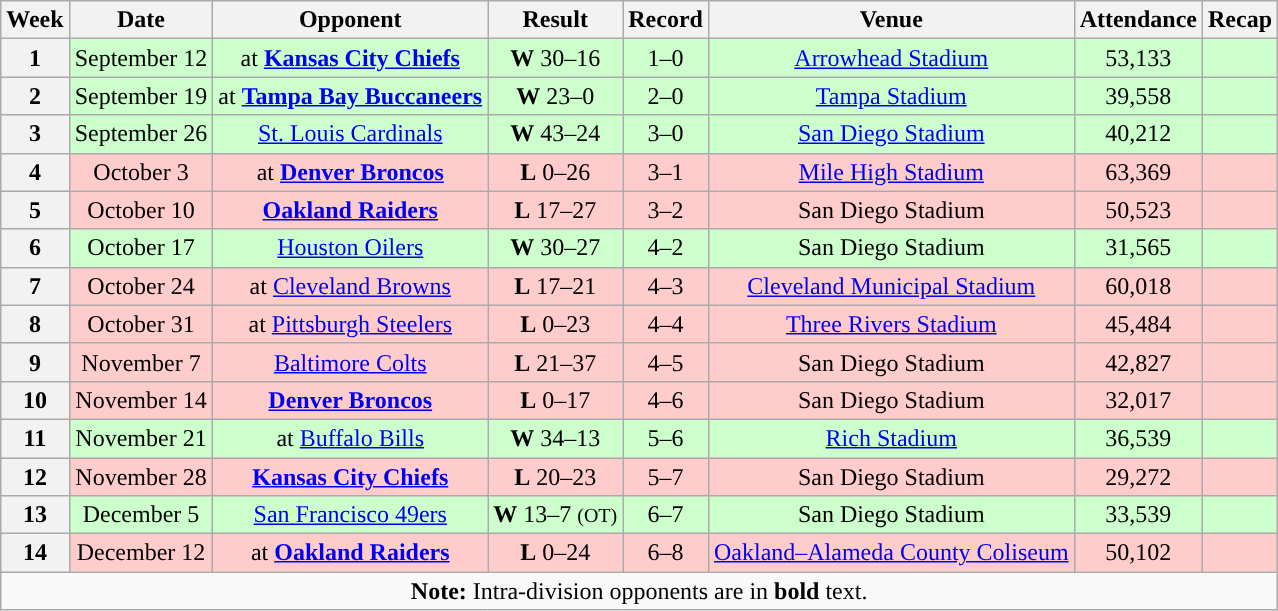<table class="wikitable" style="text-align:center">
<tr>
<th>Week</th>
<th>Date</th>
<th>Opponent</th>
<th>Result</th>
<th>Record</th>
<th>Venue</th>
<th>Attendance</th>
<th>Recap</th>
</tr>
<tr style="background:#cfc">
<th>1</th>
<td>September 12</td>
<td>at <strong><a href='#'>Kansas City Chiefs</a></strong></td>
<td><strong>W</strong> 30–16</td>
<td>1–0</td>
<td><a href='#'>Arrowhead Stadium</a></td>
<td>53,133</td>
<td></td>
</tr>
<tr style="background:#cfc">
<th>2</th>
<td>September 19</td>
<td>at <strong><a href='#'>Tampa Bay Buccaneers</a></strong></td>
<td><strong>W</strong> 23–0</td>
<td>2–0</td>
<td><a href='#'>Tampa Stadium</a></td>
<td>39,558</td>
<td></td>
</tr>
<tr style="background:#cfc">
<th>3</th>
<td>September 26</td>
<td><a href='#'>St. Louis Cardinals</a></td>
<td><strong>W</strong> 43–24</td>
<td>3–0</td>
<td><a href='#'>San Diego Stadium</a></td>
<td>40,212</td>
<td></td>
</tr>
<tr style="background:#fcc">
<th>4</th>
<td>October 3</td>
<td>at <strong><a href='#'>Denver Broncos</a></strong></td>
<td><strong>L</strong> 0–26</td>
<td>3–1</td>
<td><a href='#'>Mile High Stadium</a></td>
<td>63,369</td>
<td></td>
</tr>
<tr style="background:#fcc">
<th>5</th>
<td>October 10</td>
<td><strong><a href='#'>Oakland Raiders</a></strong></td>
<td><strong>L</strong> 17–27</td>
<td>3–2</td>
<td>San Diego Stadium</td>
<td>50,523</td>
<td></td>
</tr>
<tr style="background:#cfc">
<th>6</th>
<td>October 17</td>
<td><a href='#'>Houston Oilers</a></td>
<td><strong>W</strong> 30–27</td>
<td>4–2</td>
<td>San Diego Stadium</td>
<td>31,565</td>
<td></td>
</tr>
<tr style="background:#fcc">
<th>7</th>
<td>October 24</td>
<td>at <a href='#'>Cleveland Browns</a></td>
<td><strong>L</strong> 17–21</td>
<td>4–3</td>
<td><a href='#'>Cleveland Municipal Stadium</a></td>
<td>60,018</td>
<td></td>
</tr>
<tr style="background:#fcc">
<th>8</th>
<td>October 31</td>
<td>at <a href='#'>Pittsburgh Steelers</a></td>
<td><strong>L</strong> 0–23</td>
<td>4–4</td>
<td><a href='#'>Three Rivers Stadium</a></td>
<td>45,484</td>
<td></td>
</tr>
<tr style="background:#fcc">
<th>9</th>
<td>November 7</td>
<td><a href='#'>Baltimore Colts</a></td>
<td><strong>L</strong> 21–37</td>
<td>4–5</td>
<td>San Diego Stadium</td>
<td>42,827</td>
<td></td>
</tr>
<tr style="background:#fcc">
<th>10</th>
<td>November 14</td>
<td><strong><a href='#'>Denver Broncos</a></strong></td>
<td><strong>L</strong> 0–17</td>
<td>4–6</td>
<td>San Diego Stadium</td>
<td>32,017</td>
<td></td>
</tr>
<tr style="background:#cfc">
<th>11</th>
<td>November 21</td>
<td>at <a href='#'>Buffalo Bills</a></td>
<td><strong>W</strong> 34–13</td>
<td>5–6</td>
<td><a href='#'>Rich Stadium</a></td>
<td>36,539</td>
<td></td>
</tr>
<tr style="background:#fcc">
<th>12</th>
<td>November 28</td>
<td><strong><a href='#'>Kansas City Chiefs</a></strong></td>
<td><strong>L</strong> 20–23</td>
<td>5–7</td>
<td>San Diego Stadium</td>
<td>29,272</td>
<td></td>
</tr>
<tr style="background:#cfc">
<th>13</th>
<td>December 5</td>
<td><a href='#'>San Francisco 49ers</a></td>
<td><strong>W</strong> 13–7 <small>(OT)</small></td>
<td>6–7</td>
<td>San Diego Stadium</td>
<td>33,539</td>
<td></td>
</tr>
<tr style="background:#fcc">
<th>14</th>
<td>December 12</td>
<td>at <strong><a href='#'>Oakland Raiders</a></strong></td>
<td><strong>L</strong> 0–24</td>
<td>6–8</td>
<td><a href='#'>Oakland–Alameda County Coliseum</a></td>
<td>50,102</td>
<td></td>
</tr>
<tr>
<td colspan="8"><strong>Note:</strong> Intra-division opponents are in <strong>bold</strong> text.</td>
</tr>
</table>
